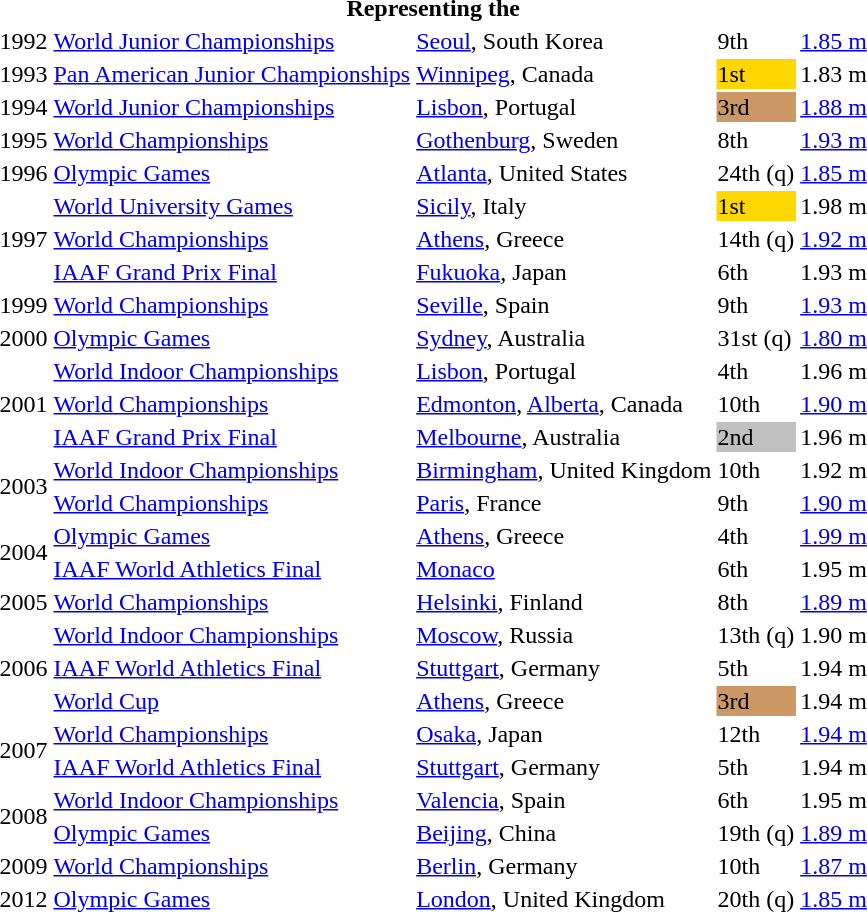<table>
<tr>
<th colspan="6">Representing the </th>
</tr>
<tr>
<td>1992</td>
<td><a href='#'>World Junior Championships</a></td>
<td><a href='#'>Seoul</a>, South Korea</td>
<td>9th</td>
<td><a href='#'>1.85 m</a></td>
</tr>
<tr>
<td>1993</td>
<td><a href='#'>Pan American Junior Championships</a></td>
<td><a href='#'>Winnipeg</a>, Canada</td>
<td bgcolor=gold>1st</td>
<td>1.83 m</td>
</tr>
<tr>
<td>1994</td>
<td><a href='#'>World Junior Championships</a></td>
<td><a href='#'>Lisbon</a>, Portugal</td>
<td bgcolor="cc9966">3rd</td>
<td><a href='#'>1.88 m</a></td>
</tr>
<tr>
<td>1995</td>
<td><a href='#'>World Championships</a></td>
<td><a href='#'>Gothenburg</a>, Sweden</td>
<td>8th</td>
<td><a href='#'>1.93 m</a></td>
</tr>
<tr>
<td>1996</td>
<td><a href='#'>Olympic Games</a></td>
<td><a href='#'>Atlanta</a>, United States</td>
<td>24th (q)</td>
<td><a href='#'>1.85 m</a></td>
</tr>
<tr>
<td rowspan=3>1997</td>
<td><a href='#'>World University Games</a></td>
<td><a href='#'>Sicily</a>, Italy</td>
<td bgcolor="gold">1st</td>
<td>1.98 m</td>
</tr>
<tr>
<td><a href='#'>World Championships</a></td>
<td><a href='#'>Athens</a>, Greece</td>
<td>14th (q)</td>
<td><a href='#'>1.92 m</a></td>
</tr>
<tr>
<td><a href='#'>IAAF Grand Prix Final</a></td>
<td><a href='#'>Fukuoka</a>, Japan</td>
<td>6th</td>
<td>1.93 m</td>
</tr>
<tr>
<td>1999</td>
<td><a href='#'>World Championships</a></td>
<td><a href='#'>Seville</a>, Spain</td>
<td>9th</td>
<td><a href='#'>1.93 m</a></td>
</tr>
<tr>
<td>2000</td>
<td><a href='#'>Olympic Games</a></td>
<td><a href='#'>Sydney</a>, Australia</td>
<td>31st (q)</td>
<td><a href='#'>1.80 m</a></td>
</tr>
<tr>
<td rowspan=3>2001</td>
<td><a href='#'>World Indoor Championships</a></td>
<td><a href='#'>Lisbon</a>, Portugal</td>
<td>4th</td>
<td>1.96 m</td>
</tr>
<tr>
<td><a href='#'>World Championships</a></td>
<td><a href='#'>Edmonton</a>, <a href='#'>Alberta</a>, Canada</td>
<td>10th</td>
<td><a href='#'>1.90 m</a></td>
</tr>
<tr>
<td><a href='#'>IAAF Grand Prix Final</a></td>
<td><a href='#'>Melbourne</a>, Australia</td>
<td bgcolor="silver">2nd</td>
<td>1.96 m</td>
</tr>
<tr>
<td rowspan=2>2003</td>
<td><a href='#'>World Indoor Championships</a></td>
<td><a href='#'>Birmingham</a>, United Kingdom</td>
<td>10th</td>
<td>1.92 m</td>
</tr>
<tr>
<td><a href='#'>World Championships</a></td>
<td><a href='#'>Paris</a>, France</td>
<td>9th</td>
<td><a href='#'>1.90 m</a></td>
</tr>
<tr>
<td rowspan=2>2004</td>
<td><a href='#'>Olympic Games</a></td>
<td><a href='#'>Athens</a>, Greece</td>
<td>4th</td>
<td><a href='#'>1.99 m</a></td>
</tr>
<tr>
<td><a href='#'>IAAF World Athletics Final</a></td>
<td><a href='#'>Monaco</a></td>
<td>6th</td>
<td>1.95 m</td>
</tr>
<tr>
<td>2005</td>
<td><a href='#'>World Championships</a></td>
<td><a href='#'>Helsinki</a>, Finland</td>
<td>8th</td>
<td><a href='#'>1.89 m</a></td>
</tr>
<tr>
<td rowspan=3>2006</td>
<td><a href='#'>World Indoor Championships</a></td>
<td><a href='#'>Moscow</a>, Russia</td>
<td>13th (q)</td>
<td>1.90 m</td>
</tr>
<tr>
<td><a href='#'>IAAF World Athletics Final</a></td>
<td><a href='#'>Stuttgart</a>, Germany</td>
<td>5th</td>
<td>1.94 m</td>
</tr>
<tr>
<td><a href='#'>World Cup</a></td>
<td><a href='#'>Athens</a>, Greece</td>
<td bgcolor="cc9966">3rd</td>
<td>1.94 m</td>
</tr>
<tr>
<td rowspan=2>2007</td>
<td><a href='#'>World Championships</a></td>
<td><a href='#'>Osaka</a>, Japan</td>
<td>12th</td>
<td><a href='#'>1.94 m</a></td>
</tr>
<tr>
<td><a href='#'>IAAF World Athletics Final</a></td>
<td><a href='#'>Stuttgart</a>, Germany</td>
<td>5th</td>
<td>1.94 m</td>
</tr>
<tr>
<td rowspan=2>2008</td>
<td><a href='#'>World Indoor Championships</a></td>
<td><a href='#'>Valencia</a>, Spain</td>
<td>6th</td>
<td>1.95 m</td>
</tr>
<tr>
<td><a href='#'>Olympic Games</a></td>
<td><a href='#'>Beijing</a>, China</td>
<td>19th (q)</td>
<td><a href='#'>1.89 m</a></td>
</tr>
<tr>
<td>2009</td>
<td><a href='#'>World Championships</a></td>
<td><a href='#'>Berlin</a>, Germany</td>
<td>10th</td>
<td><a href='#'>1.87 m</a></td>
</tr>
<tr>
<td>2012</td>
<td><a href='#'>Olympic Games</a></td>
<td><a href='#'>London</a>, United Kingdom</td>
<td>20th (q)</td>
<td><a href='#'>1.85 m</a></td>
</tr>
</table>
